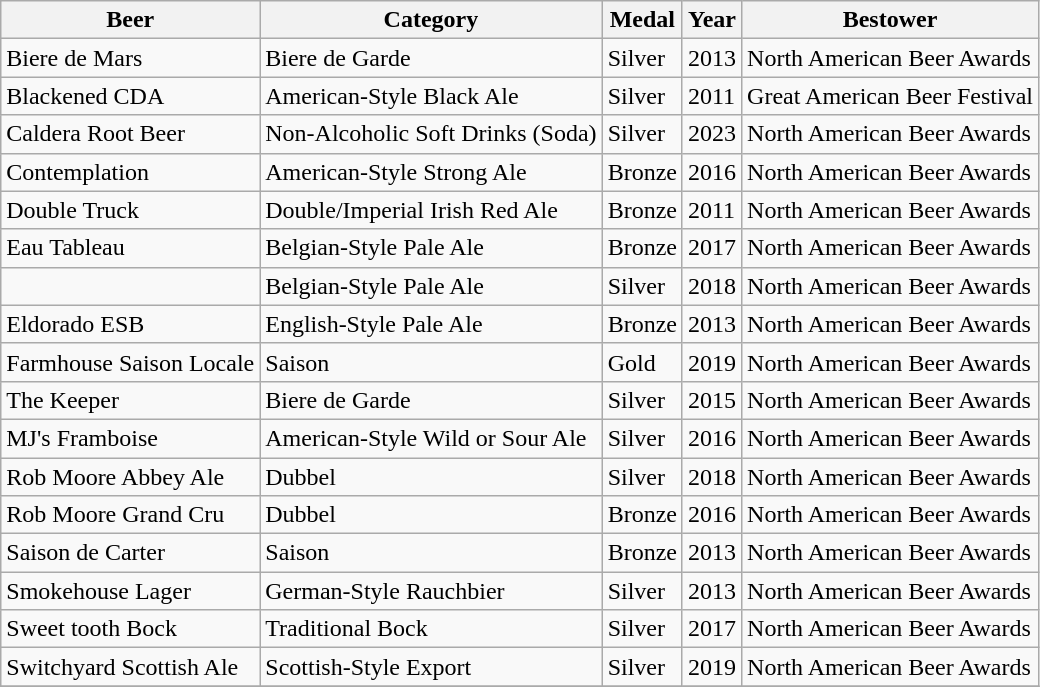<table class="wikitable">
<tr>
<th>Beer</th>
<th>Category</th>
<th>Medal</th>
<th>Year</th>
<th>Bestower</th>
</tr>
<tr>
<td>Biere de Mars</td>
<td>Biere de Garde</td>
<td>Silver</td>
<td>2013</td>
<td>North American Beer Awards</td>
</tr>
<tr>
<td>Blackened CDA</td>
<td>American-Style Black Ale</td>
<td>Silver</td>
<td>2011</td>
<td>Great American Beer Festival</td>
</tr>
<tr>
<td>Caldera Root Beer</td>
<td>Non-Alcoholic Soft Drinks (Soda)</td>
<td>Silver</td>
<td>2023</td>
<td>North American Beer Awards</td>
</tr>
<tr>
<td>Contemplation</td>
<td>American-Style Strong Ale</td>
<td>Bronze</td>
<td>2016</td>
<td>North American Beer Awards</td>
</tr>
<tr>
<td>Double Truck</td>
<td>Double/Imperial Irish Red Ale</td>
<td>Bronze</td>
<td>2011</td>
<td>North American Beer Awards</td>
</tr>
<tr>
<td>Eau Tableau</td>
<td>Belgian-Style Pale Ale</td>
<td>Bronze</td>
<td>2017</td>
<td>North American Beer Awards</td>
</tr>
<tr>
<td></td>
<td>Belgian-Style Pale Ale</td>
<td>Silver</td>
<td>2018</td>
<td>North American Beer Awards</td>
</tr>
<tr>
<td>Eldorado ESB</td>
<td>English-Style Pale Ale</td>
<td>Bronze</td>
<td>2013</td>
<td>North American Beer Awards</td>
</tr>
<tr>
<td>Farmhouse Saison Locale</td>
<td>Saison</td>
<td>Gold</td>
<td>2019</td>
<td>North American Beer Awards</td>
</tr>
<tr>
<td>The Keeper</td>
<td>Biere de Garde</td>
<td>Silver</td>
<td>2015</td>
<td>North American Beer Awards</td>
</tr>
<tr>
<td>MJ's Framboise</td>
<td>American-Style Wild or Sour Ale</td>
<td>Silver</td>
<td>2016</td>
<td>North American Beer Awards</td>
</tr>
<tr>
<td>Rob Moore Abbey Ale</td>
<td>Dubbel</td>
<td>Silver</td>
<td>2018</td>
<td>North American Beer Awards</td>
</tr>
<tr>
<td>Rob Moore Grand Cru</td>
<td>Dubbel</td>
<td>Bronze</td>
<td>2016</td>
<td>North American Beer Awards</td>
</tr>
<tr>
<td>Saison de Carter</td>
<td>Saison</td>
<td>Bronze</td>
<td>2013</td>
<td>North American Beer Awards</td>
</tr>
<tr>
<td>Smokehouse Lager</td>
<td>German-Style Rauchbier</td>
<td>Silver</td>
<td>2013</td>
<td>North American Beer Awards</td>
</tr>
<tr>
<td>Sweet tooth Bock</td>
<td>Traditional Bock</td>
<td>Silver</td>
<td>2017</td>
<td>North American Beer Awards</td>
</tr>
<tr>
<td>Switchyard Scottish Ale</td>
<td>Scottish-Style Export</td>
<td>Silver</td>
<td>2019</td>
<td>North American Beer Awards</td>
</tr>
<tr>
</tr>
</table>
